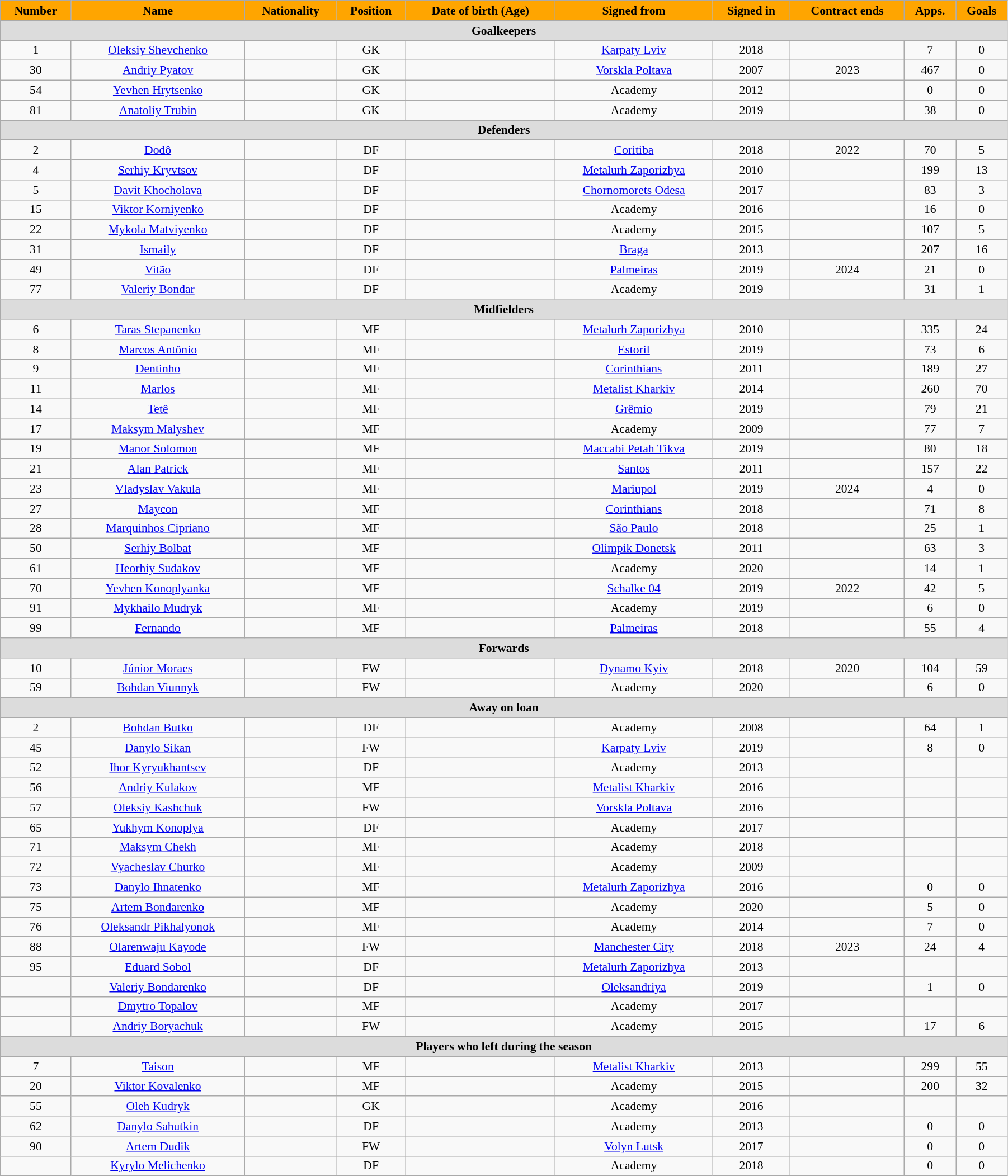<table class="wikitable"  style="text-align:center; font-size:90%; width:95%;">
<tr>
<th style="background:orange; color:#000000; text-align:center;">Number</th>
<th style="background:orange; color:#000000; text-align:center;">Name</th>
<th style="background:orange; color:#000000; text-align:center;">Nationality</th>
<th style="background:orange; color:#000000; text-align:center;">Position</th>
<th style="background:orange; color:#000000; text-align:center;">Date of birth (Age)</th>
<th style="background:orange; color:#000000; text-align:center;">Signed from</th>
<th style="background:orange; color:#000000; text-align:center;">Signed in</th>
<th style="background:orange; color:#000000; text-align:center;">Contract ends</th>
<th style="background:orange; color:#000000; text-align:center;">Apps.</th>
<th style="background:orange; color:#000000; text-align:center;">Goals</th>
</tr>
<tr>
<th colspan="11"  style="background:#dcdcdc; text-align:center;">Goalkeepers</th>
</tr>
<tr>
<td>1</td>
<td><a href='#'>Oleksiy Shevchenko</a></td>
<td></td>
<td>GK</td>
<td></td>
<td><a href='#'>Karpaty Lviv</a></td>
<td>2018</td>
<td></td>
<td>7</td>
<td>0</td>
</tr>
<tr>
<td>30</td>
<td><a href='#'>Andriy Pyatov</a></td>
<td></td>
<td>GK</td>
<td></td>
<td><a href='#'>Vorskla Poltava</a></td>
<td>2007</td>
<td>2023</td>
<td>467</td>
<td>0</td>
</tr>
<tr>
<td>54</td>
<td><a href='#'>Yevhen Hrytsenko</a></td>
<td></td>
<td>GK</td>
<td></td>
<td>Academy</td>
<td>2012</td>
<td></td>
<td>0</td>
<td>0</td>
</tr>
<tr>
<td>81</td>
<td><a href='#'>Anatoliy Trubin</a></td>
<td></td>
<td>GK</td>
<td></td>
<td>Academy</td>
<td>2019</td>
<td></td>
<td>38</td>
<td>0</td>
</tr>
<tr>
<th colspan="11"  style="background:#dcdcdc; text-align:center;">Defenders</th>
</tr>
<tr>
<td>2</td>
<td><a href='#'>Dodô</a></td>
<td></td>
<td>DF</td>
<td></td>
<td><a href='#'>Coritiba</a></td>
<td>2018</td>
<td>2022</td>
<td>70</td>
<td>5</td>
</tr>
<tr>
<td>4</td>
<td><a href='#'>Serhiy Kryvtsov</a></td>
<td></td>
<td>DF</td>
<td></td>
<td><a href='#'>Metalurh Zaporizhya</a></td>
<td>2010</td>
<td></td>
<td>199</td>
<td>13</td>
</tr>
<tr>
<td>5</td>
<td><a href='#'>Davit Khocholava</a></td>
<td></td>
<td>DF</td>
<td></td>
<td><a href='#'>Chornomorets Odesa</a></td>
<td>2017</td>
<td></td>
<td>83</td>
<td>3</td>
</tr>
<tr>
<td>15</td>
<td><a href='#'>Viktor Korniyenko</a></td>
<td></td>
<td>DF</td>
<td></td>
<td>Academy</td>
<td>2016</td>
<td></td>
<td>16</td>
<td>0</td>
</tr>
<tr>
<td>22</td>
<td><a href='#'>Mykola Matviyenko</a></td>
<td></td>
<td>DF</td>
<td></td>
<td>Academy</td>
<td>2015</td>
<td></td>
<td>107</td>
<td>5</td>
</tr>
<tr>
<td>31</td>
<td><a href='#'>Ismaily</a></td>
<td></td>
<td>DF</td>
<td></td>
<td><a href='#'>Braga</a></td>
<td>2013</td>
<td></td>
<td>207</td>
<td>16</td>
</tr>
<tr>
<td>49</td>
<td><a href='#'>Vitão</a></td>
<td></td>
<td>DF</td>
<td></td>
<td><a href='#'>Palmeiras</a></td>
<td>2019</td>
<td>2024</td>
<td>21</td>
<td>0</td>
</tr>
<tr>
<td>77</td>
<td><a href='#'>Valeriy Bondar</a></td>
<td></td>
<td>DF</td>
<td></td>
<td>Academy</td>
<td>2019</td>
<td></td>
<td>31</td>
<td>1</td>
</tr>
<tr>
<th colspan="11"  style="background:#dcdcdc; text-align:center;">Midfielders</th>
</tr>
<tr>
<td>6</td>
<td><a href='#'>Taras Stepanenko</a></td>
<td></td>
<td>MF</td>
<td></td>
<td><a href='#'>Metalurh Zaporizhya</a></td>
<td>2010</td>
<td></td>
<td>335</td>
<td>24</td>
</tr>
<tr>
<td>8</td>
<td><a href='#'>Marcos Antônio</a></td>
<td></td>
<td>MF</td>
<td></td>
<td><a href='#'>Estoril</a></td>
<td>2019</td>
<td></td>
<td>73</td>
<td>6</td>
</tr>
<tr>
<td>9</td>
<td><a href='#'>Dentinho</a></td>
<td></td>
<td>MF</td>
<td></td>
<td><a href='#'>Corinthians</a></td>
<td>2011</td>
<td></td>
<td>189</td>
<td>27</td>
</tr>
<tr>
<td>11</td>
<td><a href='#'>Marlos</a></td>
<td></td>
<td>MF</td>
<td></td>
<td><a href='#'>Metalist Kharkiv</a></td>
<td>2014</td>
<td></td>
<td>260</td>
<td>70</td>
</tr>
<tr>
<td>14</td>
<td><a href='#'>Tetê</a></td>
<td></td>
<td>MF</td>
<td></td>
<td><a href='#'>Grêmio</a></td>
<td>2019</td>
<td></td>
<td>79</td>
<td>21</td>
</tr>
<tr>
<td>17</td>
<td><a href='#'>Maksym Malyshev</a></td>
<td></td>
<td>MF</td>
<td></td>
<td>Academy</td>
<td>2009</td>
<td></td>
<td>77</td>
<td>7</td>
</tr>
<tr>
<td>19</td>
<td><a href='#'>Manor Solomon</a></td>
<td></td>
<td>MF</td>
<td></td>
<td><a href='#'>Maccabi Petah Tikva</a></td>
<td>2019</td>
<td></td>
<td>80</td>
<td>18</td>
</tr>
<tr>
<td>21</td>
<td><a href='#'>Alan Patrick</a></td>
<td></td>
<td>MF</td>
<td></td>
<td><a href='#'>Santos</a></td>
<td>2011</td>
<td></td>
<td>157</td>
<td>22</td>
</tr>
<tr>
<td>23</td>
<td><a href='#'>Vladyslav Vakula</a></td>
<td></td>
<td>MF</td>
<td></td>
<td><a href='#'>Mariupol</a></td>
<td>2019</td>
<td>2024</td>
<td>4</td>
<td>0</td>
</tr>
<tr>
<td>27</td>
<td><a href='#'>Maycon</a></td>
<td></td>
<td>MF</td>
<td></td>
<td><a href='#'>Corinthians</a></td>
<td>2018</td>
<td></td>
<td>71</td>
<td>8</td>
</tr>
<tr>
<td>28</td>
<td><a href='#'>Marquinhos Cipriano</a></td>
<td></td>
<td>MF</td>
<td></td>
<td><a href='#'>São Paulo</a></td>
<td>2018</td>
<td></td>
<td>25</td>
<td>1</td>
</tr>
<tr>
<td>50</td>
<td><a href='#'>Serhiy Bolbat</a></td>
<td></td>
<td>MF</td>
<td></td>
<td><a href='#'>Olimpik Donetsk</a></td>
<td>2011</td>
<td></td>
<td>63</td>
<td>3</td>
</tr>
<tr>
<td>61</td>
<td><a href='#'>Heorhiy Sudakov</a></td>
<td></td>
<td>MF</td>
<td></td>
<td>Academy</td>
<td>2020</td>
<td></td>
<td>14</td>
<td>1</td>
</tr>
<tr>
<td>70</td>
<td><a href='#'>Yevhen Konoplyanka</a></td>
<td></td>
<td>MF</td>
<td></td>
<td><a href='#'>Schalke 04</a></td>
<td>2019</td>
<td>2022</td>
<td>42</td>
<td>5</td>
</tr>
<tr>
<td>91</td>
<td><a href='#'>Mykhailo Mudryk</a></td>
<td></td>
<td>MF</td>
<td></td>
<td>Academy</td>
<td>2019</td>
<td></td>
<td>6</td>
<td>0</td>
</tr>
<tr>
<td>99</td>
<td><a href='#'>Fernando</a></td>
<td></td>
<td>MF</td>
<td></td>
<td><a href='#'>Palmeiras</a></td>
<td>2018</td>
<td></td>
<td>55</td>
<td>4</td>
</tr>
<tr>
<th colspan="11"  style="background:#dcdcdc; text-align:center;">Forwards</th>
</tr>
<tr>
<td>10</td>
<td><a href='#'>Júnior Moraes</a></td>
<td></td>
<td>FW</td>
<td></td>
<td><a href='#'>Dynamo Kyiv</a></td>
<td>2018</td>
<td>2020</td>
<td>104</td>
<td>59</td>
</tr>
<tr>
<td>59</td>
<td><a href='#'>Bohdan Viunnyk</a></td>
<td></td>
<td>FW</td>
<td></td>
<td>Academy</td>
<td>2020</td>
<td></td>
<td>6</td>
<td>0</td>
</tr>
<tr>
<th colspan="11"  style="background:#dcdcdc; text-align:center;">Away on loan</th>
</tr>
<tr>
<td>2</td>
<td><a href='#'>Bohdan Butko</a></td>
<td></td>
<td>DF</td>
<td></td>
<td>Academy</td>
<td>2008</td>
<td></td>
<td>64</td>
<td>1</td>
</tr>
<tr>
<td>45</td>
<td><a href='#'>Danylo Sikan</a></td>
<td></td>
<td>FW</td>
<td></td>
<td><a href='#'>Karpaty Lviv</a></td>
<td>2019</td>
<td></td>
<td>8</td>
<td>0</td>
</tr>
<tr>
<td>52</td>
<td><a href='#'>Ihor Kyryukhantsev</a></td>
<td></td>
<td>DF</td>
<td></td>
<td>Academy</td>
<td>2013</td>
<td></td>
<td></td>
<td></td>
</tr>
<tr>
<td>56</td>
<td><a href='#'>Andriy Kulakov</a></td>
<td></td>
<td>MF</td>
<td></td>
<td><a href='#'>Metalist Kharkiv</a></td>
<td>2016</td>
<td></td>
<td></td>
<td></td>
</tr>
<tr>
<td>57</td>
<td><a href='#'>Oleksiy Kashchuk</a></td>
<td></td>
<td>FW</td>
<td></td>
<td><a href='#'>Vorskla Poltava</a></td>
<td>2016</td>
<td></td>
<td></td>
<td></td>
</tr>
<tr>
<td>65</td>
<td><a href='#'>Yukhym Konoplya</a></td>
<td></td>
<td>DF</td>
<td></td>
<td>Academy</td>
<td>2017</td>
<td></td>
<td></td>
<td></td>
</tr>
<tr>
<td>71</td>
<td><a href='#'>Maksym Chekh</a></td>
<td></td>
<td>MF</td>
<td></td>
<td>Academy</td>
<td>2018</td>
<td></td>
<td></td>
<td></td>
</tr>
<tr>
<td>72</td>
<td><a href='#'>Vyacheslav Churko</a></td>
<td></td>
<td>MF</td>
<td></td>
<td>Academy</td>
<td>2009</td>
<td></td>
<td></td>
<td></td>
</tr>
<tr>
<td>73</td>
<td><a href='#'>Danylo Ihnatenko</a></td>
<td></td>
<td>MF</td>
<td></td>
<td><a href='#'>Metalurh Zaporizhya</a></td>
<td>2016</td>
<td></td>
<td>0</td>
<td>0</td>
</tr>
<tr>
<td>75</td>
<td><a href='#'>Artem Bondarenko</a></td>
<td></td>
<td>MF</td>
<td></td>
<td>Academy</td>
<td>2020</td>
<td></td>
<td>5</td>
<td>0</td>
</tr>
<tr>
<td>76</td>
<td><a href='#'>Oleksandr Pikhalyonok</a></td>
<td></td>
<td>MF</td>
<td></td>
<td>Academy</td>
<td>2014</td>
<td></td>
<td>7</td>
<td>0</td>
</tr>
<tr>
<td>88</td>
<td><a href='#'>Olarenwaju Kayode</a></td>
<td></td>
<td>FW</td>
<td></td>
<td><a href='#'>Manchester City</a></td>
<td>2018</td>
<td>2023</td>
<td>24</td>
<td>4</td>
</tr>
<tr>
<td>95</td>
<td><a href='#'>Eduard Sobol</a></td>
<td></td>
<td>DF</td>
<td></td>
<td><a href='#'>Metalurh Zaporizhya</a></td>
<td>2013</td>
<td></td>
<td></td>
<td></td>
</tr>
<tr>
<td></td>
<td><a href='#'>Valeriy Bondarenko</a></td>
<td></td>
<td>DF</td>
<td></td>
<td><a href='#'>Oleksandriya</a></td>
<td>2019</td>
<td></td>
<td>1</td>
<td>0</td>
</tr>
<tr>
<td></td>
<td><a href='#'>Dmytro Topalov</a></td>
<td></td>
<td>MF</td>
<td></td>
<td>Academy</td>
<td>2017</td>
<td></td>
<td></td>
<td></td>
</tr>
<tr>
<td></td>
<td><a href='#'>Andriy Boryachuk</a></td>
<td></td>
<td>FW</td>
<td></td>
<td>Academy</td>
<td>2015</td>
<td></td>
<td>17</td>
<td>6</td>
</tr>
<tr>
<th colspan="11"  style="background:#dcdcdc; text-align:center;">Players who left during the season</th>
</tr>
<tr>
<td>7</td>
<td><a href='#'>Taison</a></td>
<td></td>
<td>MF</td>
<td></td>
<td><a href='#'>Metalist Kharkiv</a></td>
<td>2013</td>
<td></td>
<td>299</td>
<td>55</td>
</tr>
<tr>
<td>20</td>
<td><a href='#'>Viktor Kovalenko</a></td>
<td></td>
<td>MF</td>
<td></td>
<td>Academy</td>
<td>2015</td>
<td></td>
<td>200</td>
<td>32</td>
</tr>
<tr>
<td>55</td>
<td><a href='#'>Oleh Kudryk</a></td>
<td></td>
<td>GK</td>
<td></td>
<td>Academy</td>
<td>2016</td>
<td></td>
<td></td>
<td></td>
</tr>
<tr>
<td>62</td>
<td><a href='#'>Danylo Sahutkin</a></td>
<td></td>
<td>DF</td>
<td></td>
<td>Academy</td>
<td>2013</td>
<td></td>
<td>0</td>
<td>0</td>
</tr>
<tr>
<td>90</td>
<td><a href='#'>Artem Dudik</a></td>
<td></td>
<td>FW</td>
<td></td>
<td><a href='#'>Volyn Lutsk</a></td>
<td>2017</td>
<td></td>
<td>0</td>
<td>0</td>
</tr>
<tr>
<td></td>
<td><a href='#'>Kyrylo Melichenko</a></td>
<td></td>
<td>DF</td>
<td></td>
<td>Academy</td>
<td>2018</td>
<td></td>
<td>0</td>
<td>0</td>
</tr>
</table>
